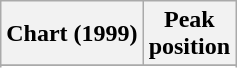<table class="wikitable sortable plainrowheaders" style="text-align:center">
<tr>
<th scope="col">Chart (1999)</th>
<th scope="col">Peak<br> position</th>
</tr>
<tr>
</tr>
<tr>
</tr>
</table>
